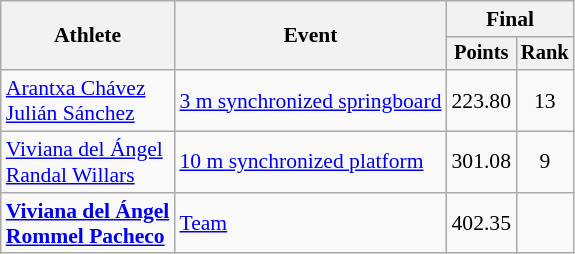<table class="wikitable" style="font-size:90%;">
<tr>
<th rowspan=2>Athlete</th>
<th rowspan=2>Event</th>
<th colspan=2>Final</th>
</tr>
<tr style="font-size:95%">
<th>Points</th>
<th>Rank</th>
</tr>
<tr align=center>
<td align=left><a href='#'>Arantxa Chávez</a><br><a href='#'>Julián Sánchez</a></td>
<td align=left><a href='#'>3 m synchronized springboard</a></td>
<td>223.80</td>
<td>13</td>
</tr>
<tr align=center>
<td align=left><a href='#'>Viviana del Ángel</a><br><a href='#'>Randal Willars</a></td>
<td align=left><a href='#'>10 m synchronized platform</a></td>
<td>301.08</td>
<td>9</td>
</tr>
<tr align=center>
<td align=left><strong><a href='#'>Viviana del Ángel</a><br><a href='#'>Rommel Pacheco</a></strong></td>
<td align=left><a href='#'>Team</a></td>
<td>402.35</td>
<td></td>
</tr>
</table>
